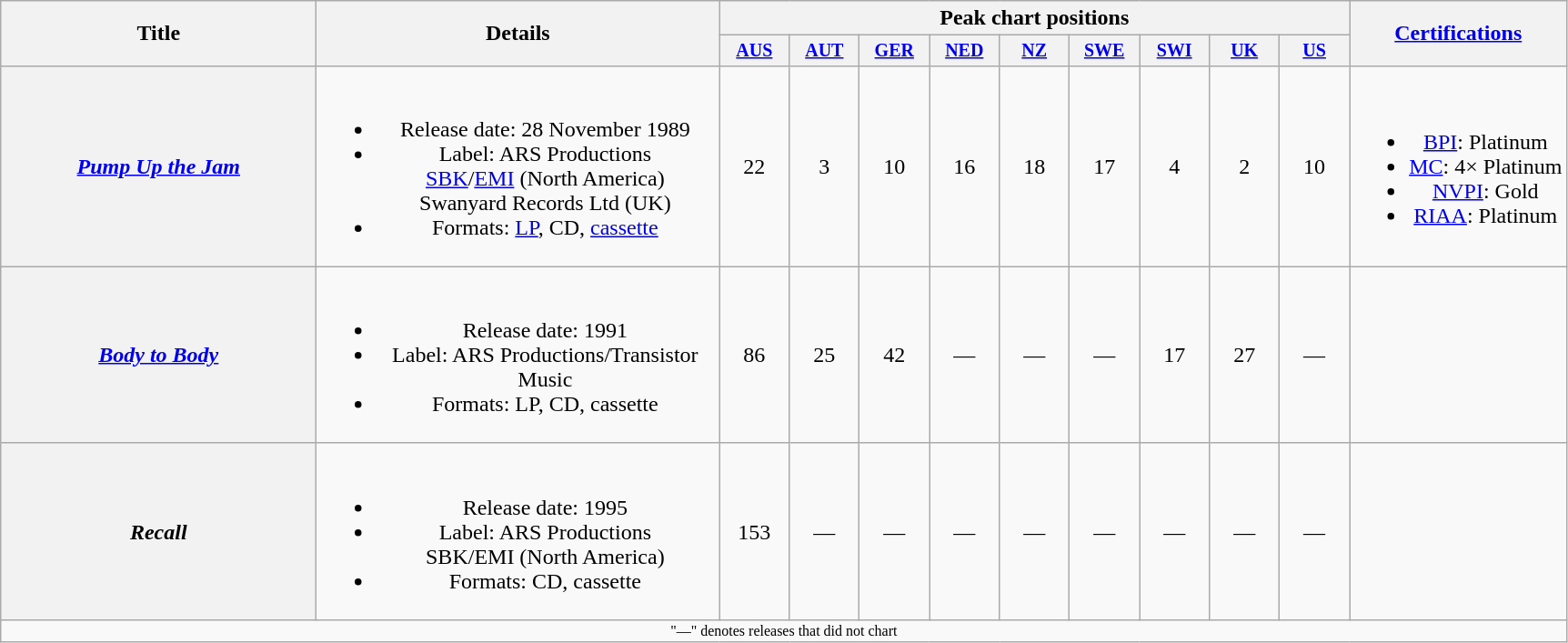<table class="wikitable plainrowheaders" style="text-align:center;">
<tr>
<th rowspan="2" style="width:14em;">Title</th>
<th rowspan="2" style="width:18em;">Details</th>
<th colspan="9">Peak chart positions</th>
<th rowspan="2"><a href='#'>Certifications</a></th>
</tr>
<tr style="font-size:smaller;">
<th style="width:45px;"><a href='#'>AUS</a><br></th>
<th style="width:45px;"><a href='#'>AUT</a><br></th>
<th style="width:45px;"><a href='#'>GER</a><br></th>
<th style="width:45px;"><a href='#'>NED</a><br></th>
<th style="width:45px;"><a href='#'>NZ</a><br></th>
<th style="width:45px;"><a href='#'>SWE</a><br></th>
<th style="width:45px;"><a href='#'>SWI</a><br></th>
<th style="width:45px;"><a href='#'>UK</a><br></th>
<th style="width:45px;"><a href='#'>US</a><br></th>
</tr>
<tr>
<th scope="row"><em><a href='#'>Pump Up the Jam</a></em></th>
<td><br><ul><li>Release date: 28 November 1989</li><li>Label: ARS Productions<br><a href='#'>SBK</a>/<a href='#'>EMI</a> (North America)<br>Swanyard Records Ltd (UK)</li><li>Formats: <a href='#'>LP</a>, CD, <a href='#'>cassette</a></li></ul></td>
<td>22</td>
<td>3</td>
<td>10</td>
<td>16</td>
<td>18</td>
<td>17</td>
<td>4</td>
<td>2</td>
<td>10</td>
<td><br><ul><li><a href='#'>BPI</a>: Platinum</li><li><a href='#'>MC</a>: 4× Platinum</li><li><a href='#'>NVPI</a>: Gold</li><li><a href='#'>RIAA</a>: Platinum</li></ul></td>
</tr>
<tr>
<th scope="row"><em><a href='#'>Body to Body</a></em></th>
<td><br><ul><li>Release date: 1991</li><li>Label: ARS Productions/Transistor Music</li><li>Formats: LP, CD, cassette</li></ul></td>
<td>86</td>
<td>25</td>
<td>42</td>
<td>—</td>
<td>—</td>
<td>—</td>
<td>17</td>
<td>27</td>
<td>—</td>
<td></td>
</tr>
<tr>
<th scope="row"><em>Recall</em></th>
<td><br><ul><li>Release date: 1995</li><li>Label: ARS Productions<br>SBK/EMI (North America)</li><li>Formats: CD, cassette</li></ul></td>
<td>153</td>
<td>—</td>
<td>—</td>
<td>—</td>
<td>—</td>
<td>—</td>
<td>—</td>
<td>—</td>
<td>—</td>
<td></td>
</tr>
<tr>
<td colspan="15" style="font-size:8pt">"—" denotes releases that did not chart</td>
</tr>
</table>
